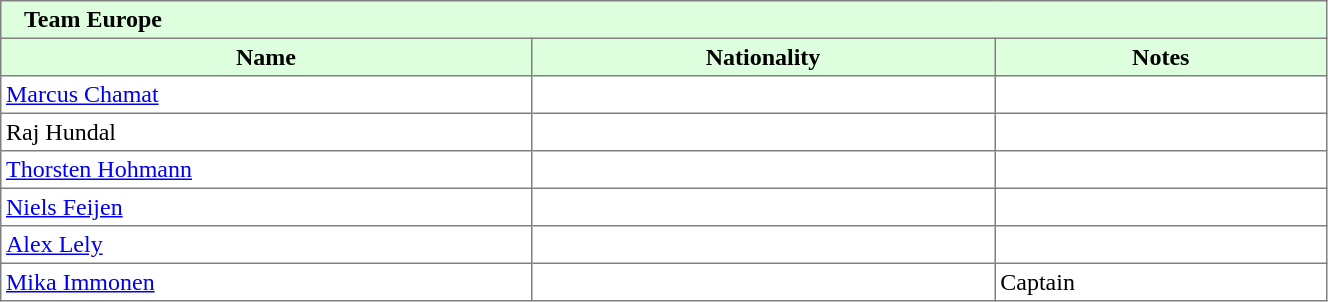<table border="1" cellpadding="3" width="70%" style="border-collapse: collapse;">
<tr bgcolor="#ddffdd">
<td colspan=3>   <strong>Team Europe</strong></td>
</tr>
<tr bgcolor="#ddffdd">
<th width=40%>Name</th>
<th width=35%>Nationality</th>
<th width=25%>Notes</th>
</tr>
<tr>
<td><a href='#'>Marcus Chamat</a></td>
<td></td>
<td></td>
</tr>
<tr>
<td>Raj Hundal</td>
<td></td>
<td></td>
</tr>
<tr>
<td><a href='#'>Thorsten Hohmann</a></td>
<td></td>
<td></td>
</tr>
<tr>
<td><a href='#'>Niels Feijen</a></td>
<td></td>
<td></td>
</tr>
<tr>
<td><a href='#'>Alex Lely</a></td>
<td></td>
<td></td>
</tr>
<tr>
<td><a href='#'>Mika Immonen</a></td>
<td></td>
<td>Captain</td>
</tr>
</table>
